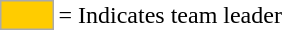<table>
<tr>
<td style="background:#fc0; border:1px solid #aaa; width:2em;"></td>
<td>= Indicates team leader</td>
</tr>
</table>
